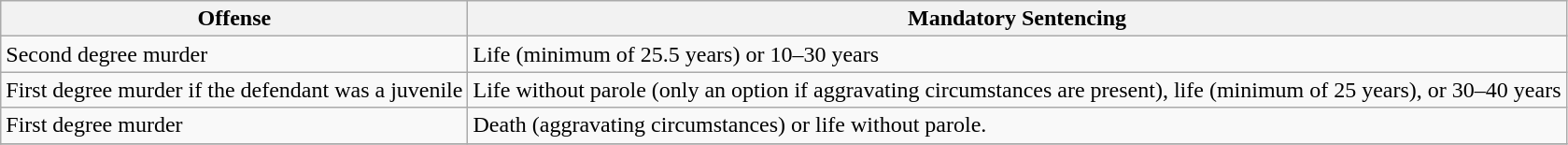<table class="wikitable">
<tr>
<th>Offense</th>
<th>Mandatory Sentencing</th>
</tr>
<tr>
<td>Second degree murder</td>
<td>Life (minimum of 25.5 years) or 10–30 years</td>
</tr>
<tr>
<td>First degree murder if the defendant was a juvenile</td>
<td>Life without parole (only an option if aggravating circumstances are present), life (minimum of 25 years), or 30–40 years</td>
</tr>
<tr>
<td>First degree murder</td>
<td>Death (aggravating circumstances) or life without parole.</td>
</tr>
<tr>
</tr>
</table>
